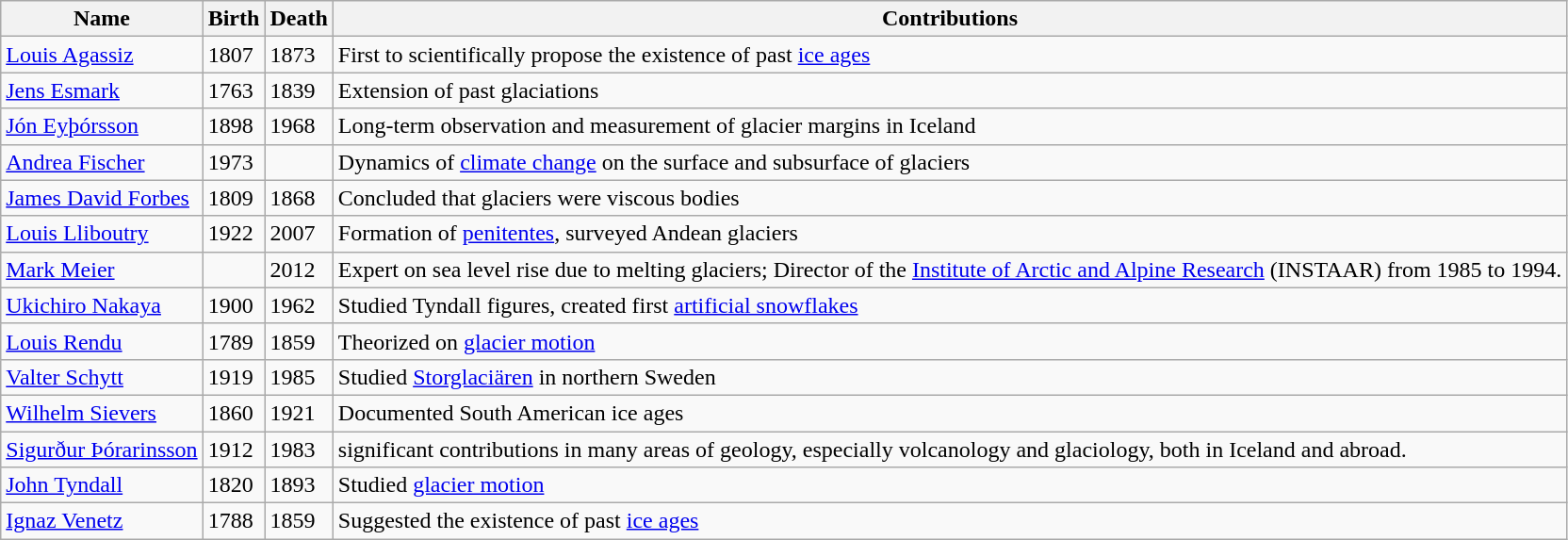<table class="wikitable sortable">
<tr>
<th>Name</th>
<th>Birth</th>
<th>Death</th>
<th>Contributions</th>
</tr>
<tr>
<td><a href='#'>Louis Agassiz</a></td>
<td>1807</td>
<td>1873</td>
<td>First to scientifically propose the existence of past <a href='#'>ice ages</a></td>
</tr>
<tr>
<td><a href='#'>Jens Esmark</a></td>
<td>1763</td>
<td>1839</td>
<td>Extension of past glaciations</td>
</tr>
<tr>
<td><a href='#'>Jón Eyþórsson</a></td>
<td>1898</td>
<td>1968</td>
<td>Long-term observation and measurement of glacier margins in Iceland</td>
</tr>
<tr>
<td><a href='#'>Andrea Fischer</a></td>
<td>1973</td>
<td></td>
<td>Dynamics of <a href='#'>climate change</a> on the surface and subsurface of glaciers</td>
</tr>
<tr>
<td><a href='#'>James David Forbes</a></td>
<td>1809</td>
<td>1868</td>
<td>Concluded that glaciers were viscous bodies</td>
</tr>
<tr>
<td><a href='#'>Louis Lliboutry</a></td>
<td>1922</td>
<td>2007</td>
<td>Formation of <a href='#'>penitentes</a>, surveyed Andean glaciers</td>
</tr>
<tr>
<td><a href='#'>Mark Meier</a></td>
<td></td>
<td>2012</td>
<td>Expert on sea level rise due to melting glaciers; Director of the <a href='#'>Institute of Arctic and Alpine Research</a> (INSTAAR) from 1985 to 1994.</td>
</tr>
<tr>
<td><a href='#'>Ukichiro Nakaya</a></td>
<td>1900</td>
<td>1962</td>
<td>Studied Tyndall figures, created first <a href='#'>artificial snowflakes</a></td>
</tr>
<tr>
<td><a href='#'>Louis Rendu</a></td>
<td>1789</td>
<td>1859</td>
<td>Theorized on <a href='#'>glacier motion</a></td>
</tr>
<tr>
<td><a href='#'>Valter Schytt</a></td>
<td>1919</td>
<td>1985</td>
<td>Studied <a href='#'>Storglaciären</a> in northern Sweden</td>
</tr>
<tr>
<td><a href='#'>Wilhelm Sievers</a></td>
<td>1860</td>
<td>1921</td>
<td>Documented South American ice ages</td>
</tr>
<tr>
<td><a href='#'>Sigurður Þórarinsson</a></td>
<td>1912</td>
<td>1983</td>
<td>significant contributions in many areas of geology, especially volcanology and glaciology, both in Iceland and abroad.</td>
</tr>
<tr>
<td><a href='#'>John Tyndall</a></td>
<td>1820</td>
<td>1893</td>
<td>Studied <a href='#'>glacier motion</a></td>
</tr>
<tr>
<td><a href='#'>Ignaz Venetz</a></td>
<td>1788</td>
<td>1859</td>
<td>Suggested the existence of past <a href='#'>ice ages</a></td>
</tr>
</table>
